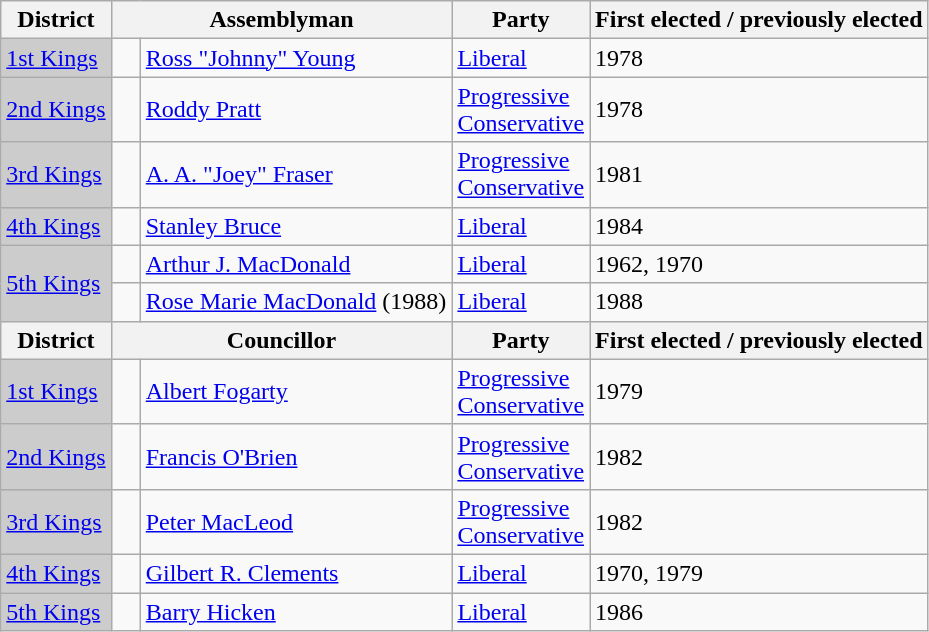<table class="wikitable sortable">
<tr>
<th>District</th>
<th colspan="2">Assemblyman</th>
<th>Party</th>
<th>First elected / previously elected</th>
</tr>
<tr>
<td bgcolor="CCCCCC"><a href='#'>1st Kings</a></td>
<td>   </td>
<td><a href='#'>Ross "Johnny" Young</a></td>
<td><a href='#'>Liberal</a></td>
<td>1978</td>
</tr>
<tr>
<td bgcolor="CCCCCC"><a href='#'>2nd Kings</a></td>
<td>   </td>
<td><a href='#'>Roddy Pratt</a></td>
<td><a href='#'>Progressive <br> Conservative</a></td>
<td>1978</td>
</tr>
<tr>
<td bgcolor="CCCCCC"><a href='#'>3rd Kings</a></td>
<td>   </td>
<td><a href='#'>A. A. "Joey" Fraser</a></td>
<td><a href='#'>Progressive <br> Conservative</a></td>
<td>1981</td>
</tr>
<tr>
<td bgcolor="CCCCCC"><a href='#'>4th Kings</a></td>
<td>   </td>
<td><a href='#'>Stanley Bruce</a></td>
<td><a href='#'>Liberal</a></td>
<td>1984</td>
</tr>
<tr>
<td rowspan=2 bgcolor="CCCCCC"><a href='#'>5th Kings</a></td>
<td>   </td>
<td><a href='#'>Arthur J. MacDonald</a></td>
<td><a href='#'>Liberal</a></td>
<td>1962, 1970</td>
</tr>
<tr>
<td> </td>
<td><a href='#'>Rose Marie MacDonald</a> (1988)</td>
<td><a href='#'>Liberal</a></td>
<td>1988</td>
</tr>
<tr>
<th>District</th>
<th colspan="2">Councillor</th>
<th>Party</th>
<th>First elected / previously elected</th>
</tr>
<tr>
<td bgcolor="CCCCCC"><a href='#'>1st Kings</a></td>
<td>   </td>
<td><a href='#'>Albert Fogarty</a></td>
<td><a href='#'>Progressive <br> Conservative</a></td>
<td>1979</td>
</tr>
<tr>
<td bgcolor="CCCCCC"><a href='#'>2nd Kings</a></td>
<td>   </td>
<td><a href='#'>Francis O'Brien</a></td>
<td><a href='#'>Progressive <br> Conservative</a></td>
<td>1982</td>
</tr>
<tr>
<td bgcolor="CCCCCC"><a href='#'>3rd Kings</a></td>
<td>   </td>
<td><a href='#'>Peter MacLeod</a></td>
<td><a href='#'>Progressive <br> Conservative</a></td>
<td>1982</td>
</tr>
<tr>
<td bgcolor="CCCCCC"><a href='#'>4th Kings</a></td>
<td>   </td>
<td><a href='#'>Gilbert R. Clements</a></td>
<td><a href='#'>Liberal</a></td>
<td>1970, 1979</td>
</tr>
<tr>
<td bgcolor="CCCCCC"><a href='#'>5th Kings</a></td>
<td>   </td>
<td><a href='#'>Barry Hicken</a></td>
<td><a href='#'>Liberal</a></td>
<td>1986</td>
</tr>
</table>
